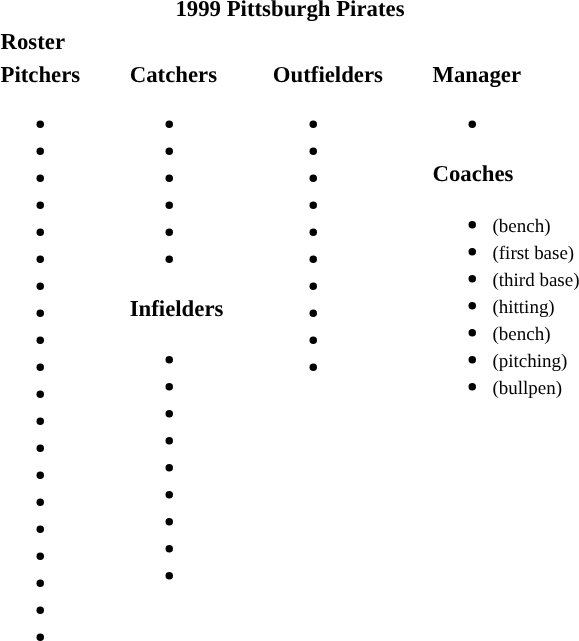<table class="toccolours" style="font-size: 95%;">
<tr>
<th colspan="10">1999 Pittsburgh Pirates</th>
</tr>
<tr>
<td colspan="10"><strong>Roster</strong></td>
</tr>
<tr>
<td valign="top"><strong>Pitchers</strong><br><ul><li></li><li></li><li></li><li></li><li></li><li></li><li></li><li></li><li></li><li></li><li></li><li></li><li></li><li></li><li></li><li></li><li></li><li></li><li></li><li></li></ul></td>
<td width="25px"></td>
<td valign="top"><strong>Catchers</strong><br><ul><li></li><li></li><li></li><li></li><li></li><li></li></ul><strong>Infielders</strong><ul><li></li><li></li><li></li><li></li><li></li><li></li><li></li><li></li><li></li></ul></td>
<td width="25px"></td>
<td valign="top"><strong>Outfielders</strong><br><ul><li></li><li></li><li></li><li></li><li></li><li></li><li></li><li></li><li></li><li></li></ul></td>
<td width="25px"></td>
<td valign="top"><strong>Manager</strong><br><ul><li></li></ul><strong>Coaches</strong><ul><li> <small>(bench)</small></li><li> <small>(first base)</small></li><li> <small>(third base)</small></li><li> <small>(hitting)</small></li><li> <small>(bench)</small></li><li> <small>(pitching)</small></li><li> <small>(bullpen)</small></li></ul></td>
</tr>
</table>
